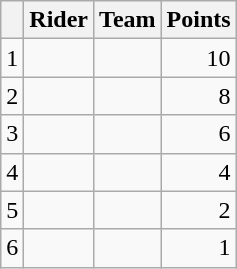<table class="wikitable">
<tr>
<th></th>
<th>Rider</th>
<th>Team</th>
<th>Points</th>
</tr>
<tr>
<td>1</td>
<td></td>
<td></td>
<td align=right>10</td>
</tr>
<tr>
<td>2</td>
<td></td>
<td></td>
<td align=right>8</td>
</tr>
<tr>
<td>3</td>
<td></td>
<td></td>
<td align=right>6</td>
</tr>
<tr>
<td>4</td>
<td></td>
<td></td>
<td align=right>4</td>
</tr>
<tr>
<td>5</td>
<td></td>
<td></td>
<td align=right>2</td>
</tr>
<tr>
<td>6</td>
<td></td>
<td></td>
<td align=right>1</td>
</tr>
</table>
